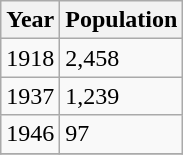<table class="wikitable" border="1">
<tr>
<th>Year</th>
<th>Population</th>
</tr>
<tr>
<td>1918</td>
<td>2,458</td>
</tr>
<tr>
<td>1937</td>
<td>1,239</td>
</tr>
<tr>
<td>1946</td>
<td>97</td>
</tr>
<tr>
</tr>
</table>
